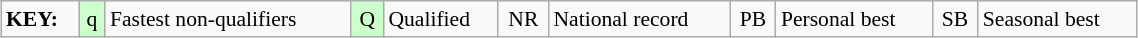<table class="wikitable" style="margin:0.5em auto; font-size:90%;position:relative;" width=60%>
<tr>
<td><strong>KEY:</strong></td>
<td bgcolor=ccffcc align=center>q</td>
<td>Fastest non-qualifiers</td>
<td bgcolor=ccffcc align=center>Q</td>
<td>Qualified</td>
<td align=center>NR</td>
<td>National record</td>
<td align=center>PB</td>
<td>Personal best</td>
<td align=center>SB</td>
<td>Seasonal best</td>
</tr>
</table>
